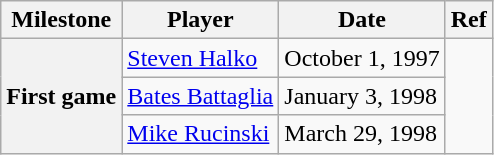<table class="wikitable">
<tr>
<th scope="col">Milestone</th>
<th scope="col">Player</th>
<th scope="col">Date</th>
<th scope="col">Ref</th>
</tr>
<tr>
<th rowspan=3>First game</th>
<td><a href='#'>Steven Halko</a></td>
<td>October 1, 1997</td>
<td rowspan=3></td>
</tr>
<tr>
<td><a href='#'>Bates Battaglia</a></td>
<td>January 3, 1998</td>
</tr>
<tr>
<td><a href='#'>Mike Rucinski</a></td>
<td>March 29, 1998</td>
</tr>
</table>
